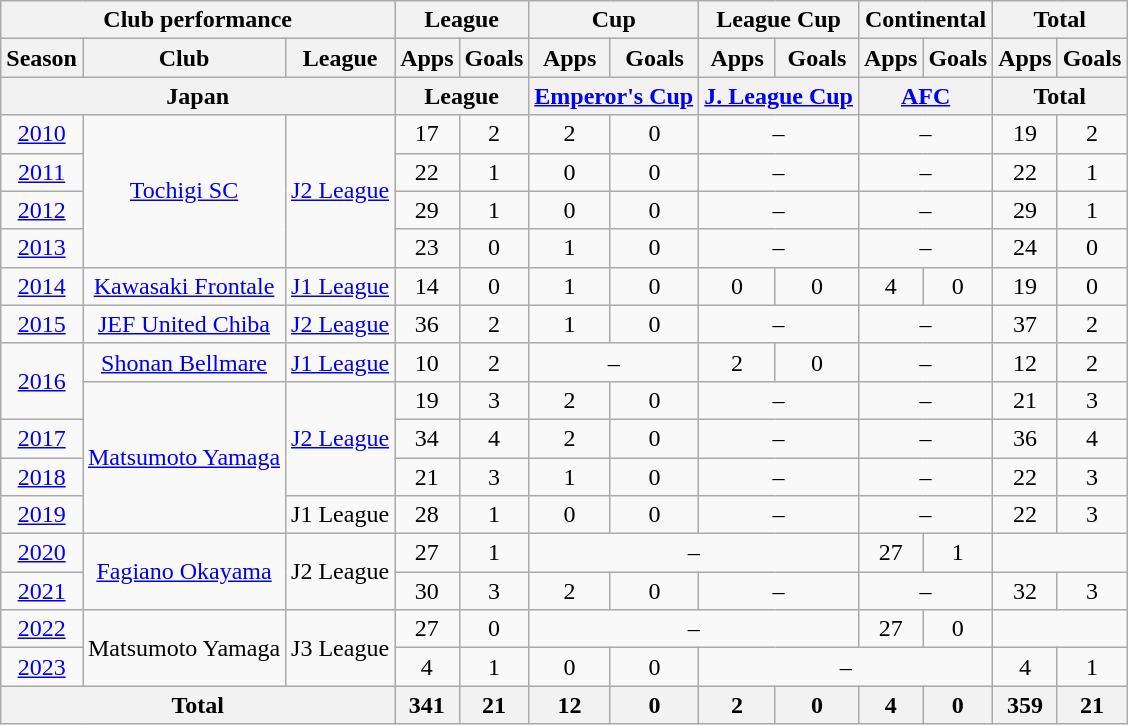<table class="wikitable" style="text-align:center;">
<tr>
<th colspan=3>Club performance</th>
<th colspan=2>League</th>
<th colspan=2>Cup</th>
<th colspan=2>League Cup</th>
<th colspan=2>Continental</th>
<th colspan=2>Total</th>
</tr>
<tr>
<th>Season</th>
<th>Club</th>
<th>League</th>
<th>Apps</th>
<th>Goals</th>
<th>Apps</th>
<th>Goals</th>
<th>Apps</th>
<th>Goals</th>
<th>Apps</th>
<th>Goals</th>
<th>Apps</th>
<th>Goals</th>
</tr>
<tr>
<th colspan=3>Japan</th>
<th colspan=2>League</th>
<th colspan=2><a href='#'>Emperor's Cup</a></th>
<th colspan=2><a href='#'>J. League Cup</a></th>
<th colspan=2><a href='#'>AFC</a></th>
<th colspan=2>Total</th>
</tr>
<tr>
<td><a href='#'>2010</a></td>
<td rowspan="4"><a href='#'>Tochigi SC</a></td>
<td rowspan="4"><a href='#'>J2 League</a></td>
<td>17</td>
<td>2</td>
<td>2</td>
<td>0</td>
<td colspan="2">–</td>
<td colspan="2">–</td>
<td>19</td>
<td>2</td>
</tr>
<tr>
<td><a href='#'>2011</a></td>
<td>22</td>
<td>1</td>
<td>0</td>
<td>0</td>
<td colspan="2">–</td>
<td colspan="2">–</td>
<td>22</td>
<td>1</td>
</tr>
<tr>
<td><a href='#'>2012</a></td>
<td>29</td>
<td>1</td>
<td>0</td>
<td>0</td>
<td colspan="2">–</td>
<td colspan="2">–</td>
<td>29</td>
<td>1</td>
</tr>
<tr>
<td><a href='#'>2013</a></td>
<td>23</td>
<td>0</td>
<td>1</td>
<td>0</td>
<td colspan="2">–</td>
<td colspan="2">–</td>
<td>24</td>
<td>0</td>
</tr>
<tr>
<td><a href='#'>2014</a></td>
<td><a href='#'>Kawasaki Frontale</a></td>
<td><a href='#'>J1 League</a></td>
<td>14</td>
<td>0</td>
<td>1</td>
<td>0</td>
<td>0</td>
<td>0</td>
<td>4</td>
<td>0</td>
<td>19</td>
<td>0</td>
</tr>
<tr>
<td><a href='#'>2015</a></td>
<td><a href='#'>JEF United Chiba</a></td>
<td><a href='#'>J2 League</a></td>
<td>36</td>
<td>2</td>
<td>1</td>
<td>0</td>
<td colspan="2">–</td>
<td colspan="2">–</td>
<td>37</td>
<td>2</td>
</tr>
<tr>
<td rowspan="2"><a href='#'>2016</a></td>
<td><a href='#'>Shonan Bellmare</a></td>
<td><a href='#'>J1 League</a></td>
<td>10</td>
<td>2</td>
<td colspan="2">–</td>
<td>2</td>
<td>0</td>
<td colspan="2">–</td>
<td>12</td>
<td>2</td>
</tr>
<tr>
<td rowspan="4"><a href='#'>Matsumoto Yamaga</a></td>
<td rowspan="3"><a href='#'>J2 League</a></td>
<td>19</td>
<td>3</td>
<td>2</td>
<td>0</td>
<td colspan="2">–</td>
<td colspan="2">–</td>
<td>21</td>
<td>3</td>
</tr>
<tr>
<td><a href='#'>2017</a></td>
<td>34</td>
<td>4</td>
<td>2</td>
<td>0</td>
<td colspan="2">–</td>
<td colspan="2">–</td>
<td>36</td>
<td>4</td>
</tr>
<tr>
<td><a href='#'>2018</a></td>
<td>21</td>
<td>3</td>
<td>1</td>
<td>0</td>
<td colspan="2">–</td>
<td colspan="2">–</td>
<td>22</td>
<td>3</td>
</tr>
<tr>
<td><a href='#'>2019</a></td>
<td>J1 League</td>
<td>28</td>
<td>1</td>
<td>0</td>
<td>0</td>
<td colspan="2">–</td>
<td colspan="2">–</td>
<td>22</td>
<td>3</td>
</tr>
<tr>
<td><a href='#'>2020</a></td>
<td rowspan="2"><a href='#'>Fagiano Okayama</a></td>
<td rowspan="2">J2 League</td>
<td>27</td>
<td>1</td>
<td colspan="4">–</td>
<td>27</td>
<td>1</td>
</tr>
<tr>
<td><a href='#'>2021</a></td>
<td>30</td>
<td>3</td>
<td>2</td>
<td>0</td>
<td colspan="2">–</td>
<td colspan="2">–</td>
<td>32</td>
<td>3</td>
</tr>
<tr>
<td><a href='#'>2022</a></td>
<td rowspan="2">Matsumoto Yamaga</td>
<td rowspan="2">J3 League</td>
<td>27</td>
<td>0</td>
<td colspan="4">–</td>
<td>27</td>
<td>0</td>
</tr>
<tr>
<td><a href='#'>2023</a></td>
<td>4</td>
<td>1</td>
<td>0</td>
<td>0</td>
<td colspan="4">–</td>
<td>4</td>
<td>1</td>
</tr>
<tr>
<th colspan=3>Total</th>
<th>341</th>
<th>21</th>
<th>12</th>
<th>0</th>
<th>2</th>
<th>0</th>
<th>4</th>
<th>0</th>
<th>359</th>
<th>21</th>
</tr>
</table>
